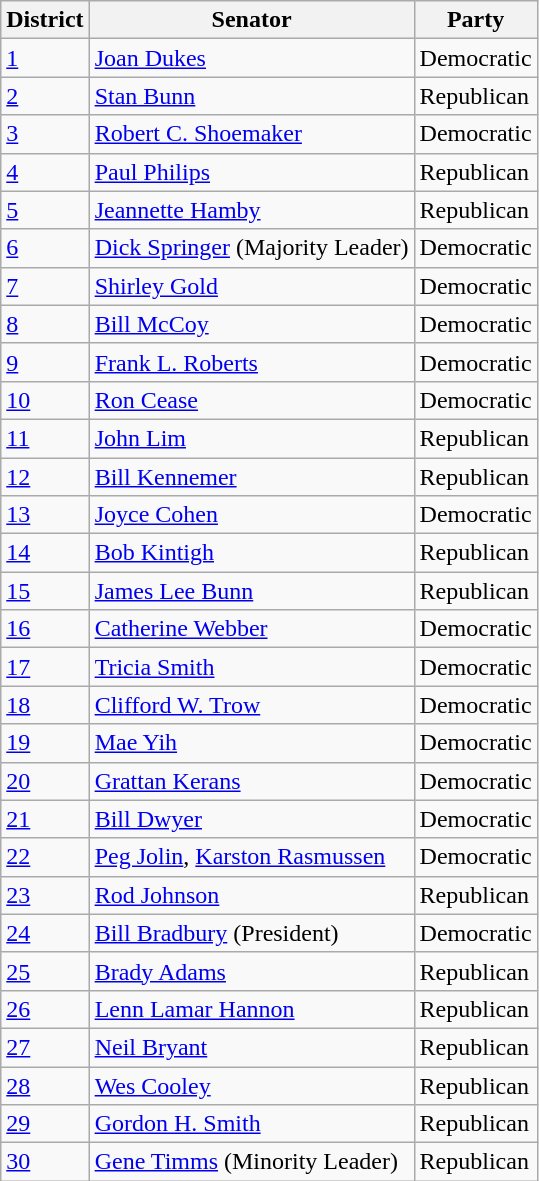<table class="wikitable">
<tr>
<th>District</th>
<th>Senator</th>
<th>Party</th>
</tr>
<tr>
<td><a href='#'>1</a></td>
<td><a href='#'>Joan Dukes</a></td>
<td>Democratic</td>
</tr>
<tr>
<td><a href='#'>2</a></td>
<td><a href='#'>Stan Bunn</a></td>
<td>Republican</td>
</tr>
<tr>
<td><a href='#'>3</a></td>
<td><a href='#'>Robert C. Shoemaker</a></td>
<td>Democratic</td>
</tr>
<tr>
<td><a href='#'>4</a></td>
<td><a href='#'>Paul Philips</a></td>
<td>Republican</td>
</tr>
<tr>
<td><a href='#'>5</a></td>
<td><a href='#'>Jeannette Hamby</a></td>
<td>Republican</td>
</tr>
<tr>
<td><a href='#'>6</a></td>
<td><a href='#'>Dick Springer</a> (Majority Leader)</td>
<td>Democratic</td>
</tr>
<tr>
<td><a href='#'>7</a></td>
<td><a href='#'>Shirley Gold</a></td>
<td>Democratic</td>
</tr>
<tr>
<td><a href='#'>8</a></td>
<td><a href='#'>Bill McCoy</a></td>
<td>Democratic</td>
</tr>
<tr>
<td><a href='#'>9</a></td>
<td><a href='#'>Frank L. Roberts</a></td>
<td>Democratic</td>
</tr>
<tr>
<td><a href='#'>10</a></td>
<td><a href='#'>Ron Cease</a></td>
<td>Democratic</td>
</tr>
<tr>
<td><a href='#'>11</a></td>
<td><a href='#'>John Lim</a></td>
<td>Republican</td>
</tr>
<tr>
<td><a href='#'>12</a></td>
<td><a href='#'>Bill Kennemer</a></td>
<td>Republican</td>
</tr>
<tr>
<td><a href='#'>13</a></td>
<td><a href='#'>Joyce Cohen</a></td>
<td>Democratic</td>
</tr>
<tr>
<td><a href='#'>14</a></td>
<td><a href='#'>Bob Kintigh</a></td>
<td>Republican</td>
</tr>
<tr>
<td><a href='#'>15</a></td>
<td><a href='#'>James Lee Bunn</a></td>
<td>Republican</td>
</tr>
<tr>
<td><a href='#'>16</a></td>
<td><a href='#'>Catherine Webber</a></td>
<td>Democratic</td>
</tr>
<tr>
<td><a href='#'>17</a></td>
<td><a href='#'>Tricia Smith</a></td>
<td>Democratic</td>
</tr>
<tr>
<td><a href='#'>18</a></td>
<td><a href='#'>Clifford W. Trow</a></td>
<td>Democratic</td>
</tr>
<tr>
<td><a href='#'>19</a></td>
<td><a href='#'>Mae Yih</a></td>
<td>Democratic</td>
</tr>
<tr>
<td><a href='#'>20</a></td>
<td><a href='#'>Grattan Kerans</a></td>
<td>Democratic</td>
</tr>
<tr>
<td><a href='#'>21</a></td>
<td><a href='#'>Bill Dwyer</a></td>
<td>Democratic</td>
</tr>
<tr>
<td><a href='#'>22</a></td>
<td><a href='#'>Peg Jolin</a>, <a href='#'>Karston Rasmussen</a></td>
<td>Democratic</td>
</tr>
<tr>
<td><a href='#'>23</a></td>
<td><a href='#'>Rod Johnson</a></td>
<td>Republican</td>
</tr>
<tr>
<td><a href='#'>24</a></td>
<td><a href='#'>Bill Bradbury</a> (President)</td>
<td>Democratic</td>
</tr>
<tr>
<td><a href='#'>25</a></td>
<td><a href='#'>Brady Adams</a></td>
<td>Republican</td>
</tr>
<tr>
<td><a href='#'>26</a></td>
<td><a href='#'>Lenn Lamar Hannon</a></td>
<td>Republican</td>
</tr>
<tr>
<td><a href='#'>27</a></td>
<td><a href='#'>Neil Bryant</a></td>
<td>Republican</td>
</tr>
<tr>
<td><a href='#'>28</a></td>
<td><a href='#'>Wes Cooley</a></td>
<td>Republican</td>
</tr>
<tr>
<td><a href='#'>29</a></td>
<td><a href='#'>Gordon H. Smith</a></td>
<td>Republican</td>
</tr>
<tr>
<td><a href='#'>30</a></td>
<td><a href='#'>Gene Timms</a> (Minority Leader)</td>
<td>Republican</td>
</tr>
</table>
